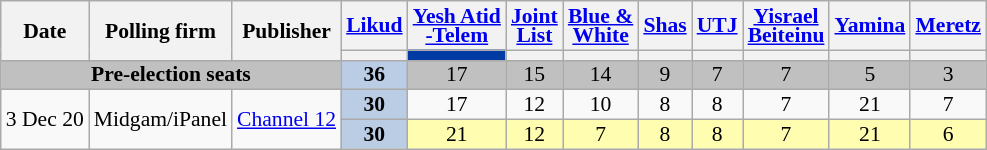<table class="wikitable sortable" style=text-align:center;font-size:90%;line-height:13px>
<tr>
<th rowspan=2>Date</th>
<th rowspan=2>Polling firm</th>
<th rowspan=2>Publisher</th>
<th><a href='#'>Likud</a></th>
<th><a href='#'>Yesh Atid<br>-Telem</a></th>
<th><a href='#'>Joint<br>List</a></th>
<th><a href='#'>Blue &<br>White</a></th>
<th><a href='#'>Shas</a></th>
<th><a href='#'>UTJ</a></th>
<th><a href='#'>Yisrael<br>Beiteinu</a></th>
<th><a href='#'>Yamina</a></th>
<th><a href='#'>Meretz</a></th>
</tr>
<tr>
<th style=background:></th>
<th style=background:#003BA3></th>
<th style=background:></th>
<th style=background:></th>
<th style=background:></th>
<th style=background:></th>
<th style=background:></th>
<th style=background:></th>
<th style=background:></th>
</tr>
<tr style=background:silver>
<td colspan=3><strong>Pre-election seats</strong></td>
<td style=background:#BBCDE4><strong>36</strong>	</td>
<td>17					</td>
<td>15					</td>
<td>14					</td>
<td>9					</td>
<td>7					</td>
<td>7					</td>
<td>5					</td>
<td>3					</td>
</tr>
<tr>
<td rowspan=2 data-sort-value=2020-12-03>3 Dec 20</td>
<td rowspan=2>Midgam/iPanel</td>
<td rowspan=2><a href='#'>Channel 12</a></td>
<td style=background:#BBCDE4><strong>30</strong>	</td>
<td>17					</td>
<td>12					</td>
<td>10					</td>
<td>8					</td>
<td>8					</td>
<td>7					</td>
<td>21					</td>
<td>7					</td>
</tr>
<tr style=background:#fffdb0>
<td style=background:#BBCDE4><strong>30</strong>	</td>
<td>21					</td>
<td>12					</td>
<td>7					</td>
<td>8					</td>
<td>8					</td>
<td>7					</td>
<td>21					</td>
<td>6					</td>
</tr>
</table>
